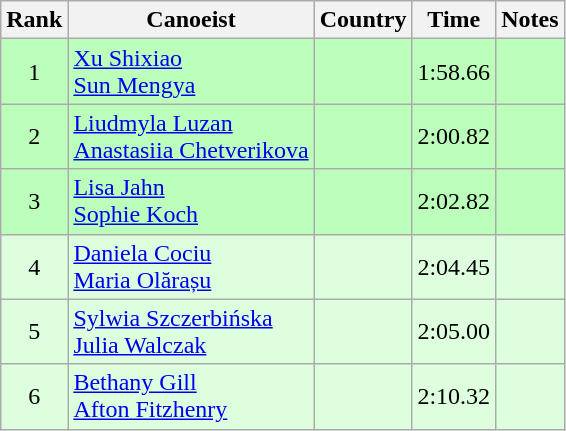<table class="wikitable" style="text-align:center">
<tr>
<th>Rank</th>
<th>Canoeist</th>
<th>Country</th>
<th>Time</th>
<th>Notes</th>
</tr>
<tr bgcolor=bbffbb>
<td>1</td>
<td align="left"><a href='#'>Xu Shixiao</a><br><a href='#'>Sun Mengya</a></td>
<td align="left"></td>
<td>1:58.66</td>
<td></td>
</tr>
<tr bgcolor=bbffbb>
<td>2</td>
<td align="left"><a href='#'>Liudmyla Luzan</a><br><a href='#'>Anastasiia Chetverikova</a></td>
<td align="left"></td>
<td>2:00.82</td>
<td></td>
</tr>
<tr bgcolor=bbffbb>
<td>3</td>
<td align="left"><a href='#'>Lisa Jahn</a><br><a href='#'>Sophie Koch</a></td>
<td align="left"></td>
<td>2:02.82</td>
<td></td>
</tr>
<tr bgcolor=ddffdd>
<td>4</td>
<td align="left"><a href='#'>Daniela Cociu</a><br><a href='#'>Maria Olărașu</a></td>
<td align="left"></td>
<td>2:04.45</td>
<td></td>
</tr>
<tr bgcolor=ddffdd>
<td>5</td>
<td align="left"><a href='#'>Sylwia Szczerbińska</a><br><a href='#'>Julia Walczak</a></td>
<td align="left"></td>
<td>2:05.00</td>
<td></td>
</tr>
<tr bgcolor=ddffdd>
<td>6</td>
<td align="left"><a href='#'>Bethany Gill</a><br><a href='#'>Afton Fitzhenry</a></td>
<td align="left"></td>
<td>2:10.32</td>
<td></td>
</tr>
</table>
